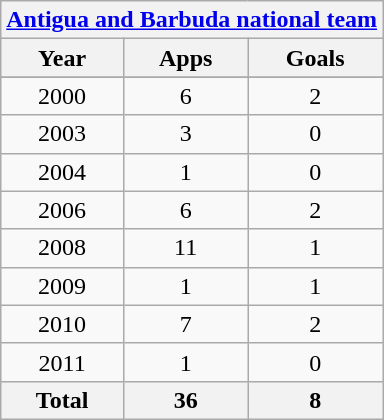<table class="wikitable" style="text-align:center">
<tr>
<th colspan=3><a href='#'>Antigua and Barbuda national team</a></th>
</tr>
<tr>
<th>Year</th>
<th>Apps</th>
<th>Goals</th>
</tr>
<tr>
</tr>
<tr>
<td>2000</td>
<td>6</td>
<td>2</td>
</tr>
<tr>
<td>2003</td>
<td>3</td>
<td>0</td>
</tr>
<tr>
<td>2004</td>
<td>1</td>
<td>0</td>
</tr>
<tr>
<td>2006</td>
<td>6</td>
<td>2</td>
</tr>
<tr>
<td>2008</td>
<td>11</td>
<td>1</td>
</tr>
<tr>
<td>2009</td>
<td>1</td>
<td>1</td>
</tr>
<tr>
<td>2010</td>
<td>7</td>
<td>2</td>
</tr>
<tr>
<td>2011</td>
<td>1</td>
<td>0</td>
</tr>
<tr>
<th>Total</th>
<th>36</th>
<th>8</th>
</tr>
</table>
